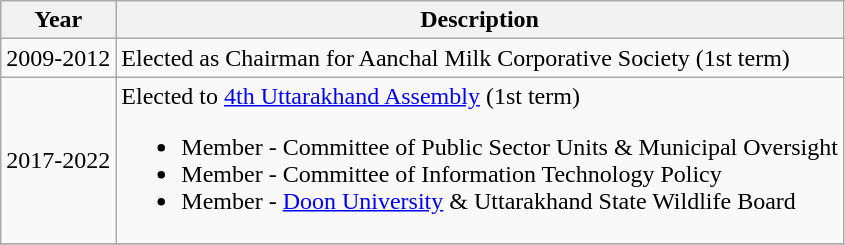<table class="wikitable">
<tr>
<th>Year</th>
<th>Description</th>
</tr>
<tr>
<td>2009-2012</td>
<td>Elected as Chairman for Aanchal Milk Corporative Society (1st term)</td>
</tr>
<tr>
<td>2017-2022</td>
<td>Elected to <a href='#'>4th Uttarakhand Assembly</a> (1st term)<br><ul><li>Member - Committee of Public Sector Units & Municipal Oversight</li><li>Member - Committee of Information Technology Policy</li><li>Member - <a href='#'>Doon University</a> & Uttarakhand State Wildlife Board</li></ul></td>
</tr>
<tr>
</tr>
</table>
